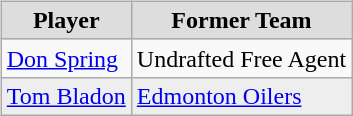<table cellspacing="10">
<tr>
<td valign="top"><br><table class="wikitable">
<tr align="center"  bgcolor="#dddddd">
<td><strong>Player</strong></td>
<td><strong>Former Team</strong></td>
</tr>
<tr>
<td><a href='#'>Don Spring</a></td>
<td>Undrafted Free Agent</td>
</tr>
<tr bgcolor="#eeeeee">
<td><a href='#'>Tom Bladon</a></td>
<td><a href='#'>Edmonton Oilers</a></td>
</tr>
</table>
</td>
</tr>
</table>
